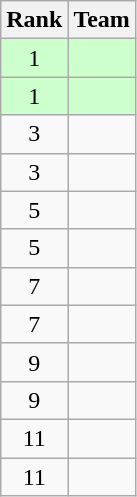<table class=wikitable style="text-align: center;">
<tr>
<th>Rank</th>
<th>Team</th>
</tr>
<tr style="background: #CCFFCC;">
<td>1</td>
<td style="text-align: left;"><strong></strong></td>
</tr>
<tr style="background: #CCFFCC;">
<td>1</td>
<td style="text-align: left;"><strong></strong></td>
</tr>
<tr>
<td>3</td>
<td style="text-align: left;"></td>
</tr>
<tr>
<td>3</td>
<td style="text-align: left;"></td>
</tr>
<tr>
<td>5</td>
<td style="text-align: left;"></td>
</tr>
<tr>
<td>5</td>
<td style="text-align: left;"></td>
</tr>
<tr>
<td>7</td>
<td style="text-align: left;"></td>
</tr>
<tr>
<td>7</td>
<td style="text-align: left;"></td>
</tr>
<tr>
<td>9</td>
<td style="text-align: left;"></td>
</tr>
<tr>
<td>9</td>
<td style="text-align: left;"></td>
</tr>
<tr>
<td>11</td>
<td style="text-align: left;"></td>
</tr>
<tr>
<td>11</td>
<td style="text-align: left;"></td>
</tr>
</table>
